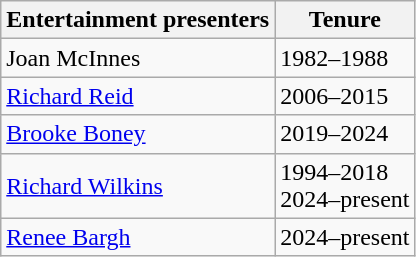<table class="wikitable sortable">
<tr>
<th>Entertainment presenters</th>
<th>Tenure</th>
</tr>
<tr>
<td>Joan McInnes</td>
<td>1982–1988</td>
</tr>
<tr>
<td><a href='#'>Richard Reid</a></td>
<td>2006–2015</td>
</tr>
<tr>
<td><a href='#'>Brooke Boney</a></td>
<td>2019–2024</td>
</tr>
<tr>
<td><a href='#'>Richard Wilkins</a></td>
<td>1994–2018<br>2024–present</td>
</tr>
<tr>
<td><a href='#'>Renee Bargh</a></td>
<td>2024–present</td>
</tr>
</table>
